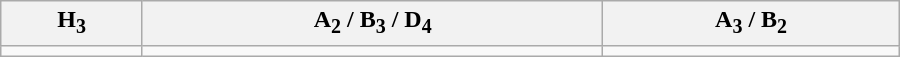<table class="wikitable" width=600>
<tr align=center>
<th>H<sub>3</sub></th>
<th>A<sub>2</sub> / B<sub>3</sub> / D<sub>4</sub></th>
<th>A<sub>3</sub> / B<sub>2</sub></th>
</tr>
<tr align=center>
<td></td>
<td></td>
<td></td>
</tr>
</table>
